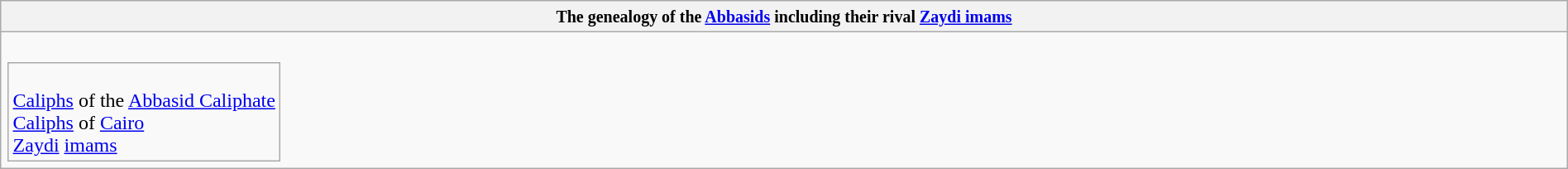<table class="wikitable collapsible collapsed" border="1" style="width:100%; text-align:center;">
<tr>
<th><small>The genealogy of the <a href='#'>Abbasids</a> including their rival <a href='#'>Zaydi imams</a> </small></th>
</tr>
<tr>
<td><br><table - style="vertical-align:top">
<tr>
<td colspan=100% style="text-align:left"><br> <a href='#'>Caliphs</a> of the <a href='#'>Abbasid Caliphate</a><br>
 <a href='#'>Caliphs</a> of <a href='#'>Cairo</a><br>
 <a href='#'>Zaydi</a> <a href='#'>imams</a></td>
</tr>
</table>





































































</td>
</tr>
</table>
